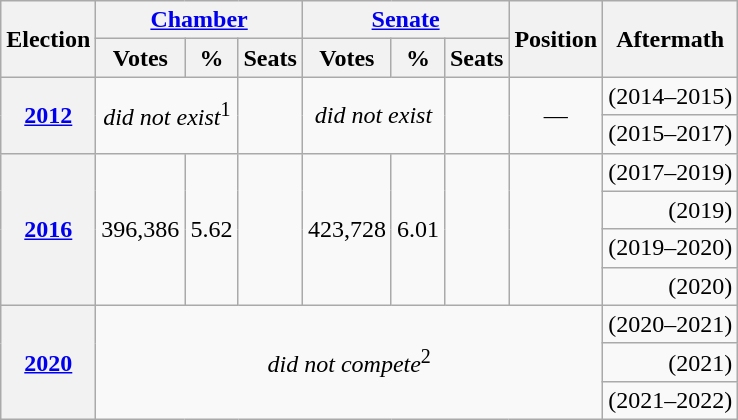<table class="wikitable" style="text-align: right;">
<tr>
<th rowspan="2">Election</th>
<th colspan="3"><a href='#'>Chamber</a></th>
<th colspan="3"><a href='#'>Senate</a></th>
<th rowspan="2">Position</th>
<th rowspan="2">Aftermath</th>
</tr>
<tr>
<th>Votes</th>
<th>%</th>
<th>Seats</th>
<th>Votes</th>
<th>%</th>
<th>Seats</th>
</tr>
<tr>
<th rowspan=2><a href='#'>2012</a></th>
<td rowspan=2; colspan=2; style="text-align: center;"><em>did not exist</em><sup>1</sup></td>
<td rowspan=2></td>
<td rowspan=2; colspan=2; style="text-align: center;"><em>did not exist</em></td>
<td rowspan=2></td>
<td rowspan=2; style="text-align: center;">—</td>
<td> (2014–2015)</td>
</tr>
<tr>
<td> (2015–2017)</td>
</tr>
<tr>
<th rowspan=4><a href='#'>2016</a></th>
<td rowspan=4>396,386</td>
<td rowspan=4>5.62</td>
<td rowspan=4></td>
<td rowspan=4>423,728</td>
<td rowspan=4>6.01</td>
<td rowspan=4></td>
<td rowspan=4; style="text-align: center;"></td>
<td> (2017–2019)</td>
</tr>
<tr>
<td> (2019)</td>
</tr>
<tr>
<td> (2019–2020)</td>
</tr>
<tr>
<td> (2020)</td>
</tr>
<tr>
<th rowspan=3><a href='#'>2020</a></th>
<td rowspan=3; colspan=7; style="text-align: center;"><em>did not compete</em><sup>2</sup></td>
<td> (2020–2021)</td>
</tr>
<tr>
<td> (2021)</td>
</tr>
<tr>
<td> (2021–2022)</td>
</tr>
</table>
